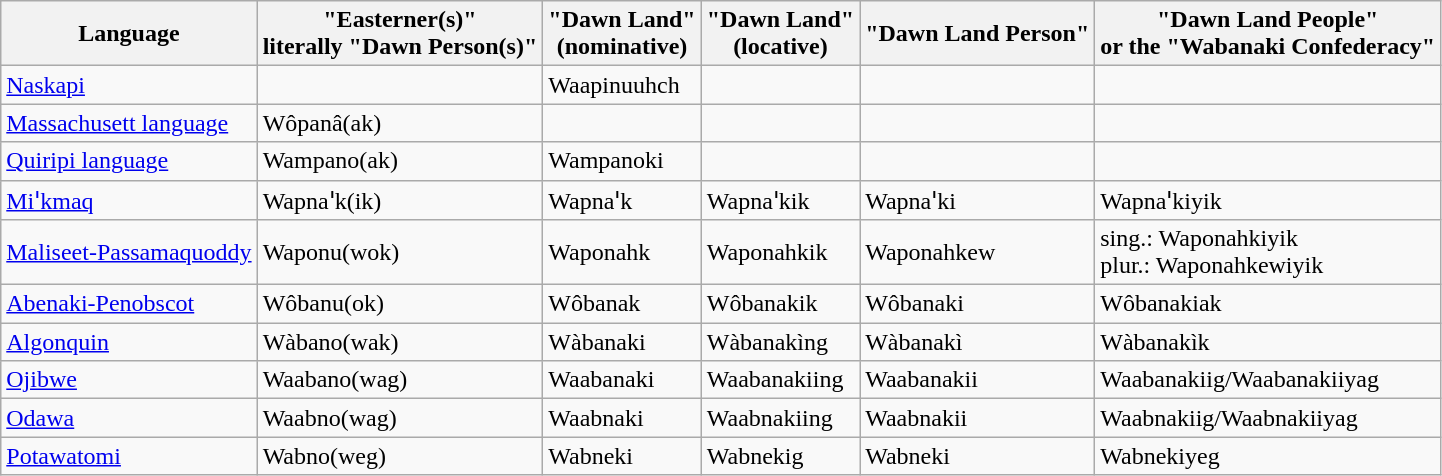<table class="wikitable">
<tr>
<th>Language</th>
<th>"Easterner(s)"<br>literally "Dawn Person(s)"</th>
<th>"Dawn Land"<br>(nominative)</th>
<th>"Dawn Land"<br>(locative)</th>
<th>"Dawn Land Person"<br></th>
<th>"Dawn Land People"<br>or the "Wabanaki Confederacy"</th>
</tr>
<tr>
<td><a href='#'>Naskapi</a></td>
<td></td>
<td>Waapinuuhch</td>
<td></td>
<td></td>
<td></td>
</tr>
<tr>
<td><a href='#'>Massachusett language</a></td>
<td>Wôpanâ(ak)</td>
<td></td>
<td></td>
<td></td>
<td></td>
</tr>
<tr>
<td><a href='#'>Quiripi language</a></td>
<td>Wampano(ak)</td>
<td>Wampanoki</td>
<td></td>
<td></td>
<td></td>
</tr>
<tr>
<td><a href='#'>Miꞌkmaq</a></td>
<td>Wapnaꞌk(ik)</td>
<td>Wapnaꞌk</td>
<td>Wapnaꞌkik</td>
<td>Wapnaꞌki</td>
<td>Wapnaꞌkiyik</td>
</tr>
<tr>
<td><a href='#'>Maliseet-Passamaquoddy</a></td>
<td>Waponu(wok)</td>
<td>Waponahk</td>
<td>Waponahkik</td>
<td>Waponahkew</td>
<td>sing.: Waponahkiyik<br>plur.: Waponahkewiyik</td>
</tr>
<tr>
<td><a href='#'>Abenaki-Penobscot</a></td>
<td>Wôbanu(ok)</td>
<td>Wôbanak</td>
<td>Wôbanakik</td>
<td>Wôbanaki</td>
<td>Wôbanakiak</td>
</tr>
<tr>
<td><a href='#'>Algonquin</a></td>
<td>Wàbano(wak)</td>
<td>Wàbanaki</td>
<td>Wàbanakìng</td>
<td>Wàbanakì</td>
<td>Wàbanakìk</td>
</tr>
<tr>
<td><a href='#'>Ojibwe</a></td>
<td>Waabano(wag)</td>
<td>Waabanaki</td>
<td>Waabanakiing</td>
<td>Waabanakii</td>
<td>Waabanakiig/Waabanakiiyag</td>
</tr>
<tr>
<td><a href='#'>Odawa</a></td>
<td>Waabno(wag)</td>
<td>Waabnaki</td>
<td>Waabnakiing</td>
<td>Waabnakii</td>
<td>Waabnakiig/Waabnakiiyag</td>
</tr>
<tr>
<td><a href='#'>Potawatomi</a></td>
<td>Wabno(weg)</td>
<td>Wabneki</td>
<td>Wabnekig</td>
<td>Wabneki</td>
<td>Wabnekiyeg</td>
</tr>
</table>
